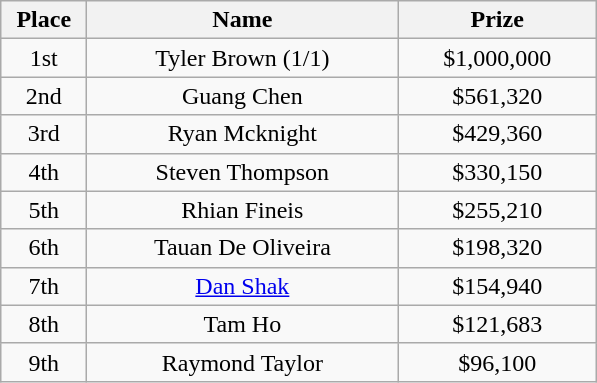<table class="wikitable">
<tr>
<th width="50">Place</th>
<th width="200">Name</th>
<th width="125">Prize</th>
</tr>
<tr>
<td align = "center">1st</td>
<td align = "center"> Tyler Brown (1/1)</td>
<td align = "center">$1,000,000</td>
</tr>
<tr>
<td align = "center">2nd</td>
<td align = "center"> Guang Chen</td>
<td align = "center">$561,320</td>
</tr>
<tr>
<td align = "center">3rd</td>
<td align = "center"> Ryan Mcknight</td>
<td align = "center">$429,360</td>
</tr>
<tr>
<td align = "center">4th</td>
<td align = "center"> Steven Thompson</td>
<td align = "center">$330,150</td>
</tr>
<tr>
<td align = "center">5th</td>
<td align = "center"> Rhian Fineis</td>
<td align = "center">$255,210</td>
</tr>
<tr>
<td align = "center">6th</td>
<td align = "center"> Tauan De Oliveira</td>
<td align = "center">$198,320</td>
</tr>
<tr>
<td align = "center">7th</td>
<td align = "center"> <a href='#'>Dan Shak</a></td>
<td align = "center">$154,940</td>
</tr>
<tr>
<td align = "center">8th</td>
<td align = "center"> Tam Ho</td>
<td align = "center">$121,683</td>
</tr>
<tr>
<td align = "center">9th</td>
<td align = "center"> Raymond Taylor</td>
<td align = "center">$96,100</td>
</tr>
</table>
